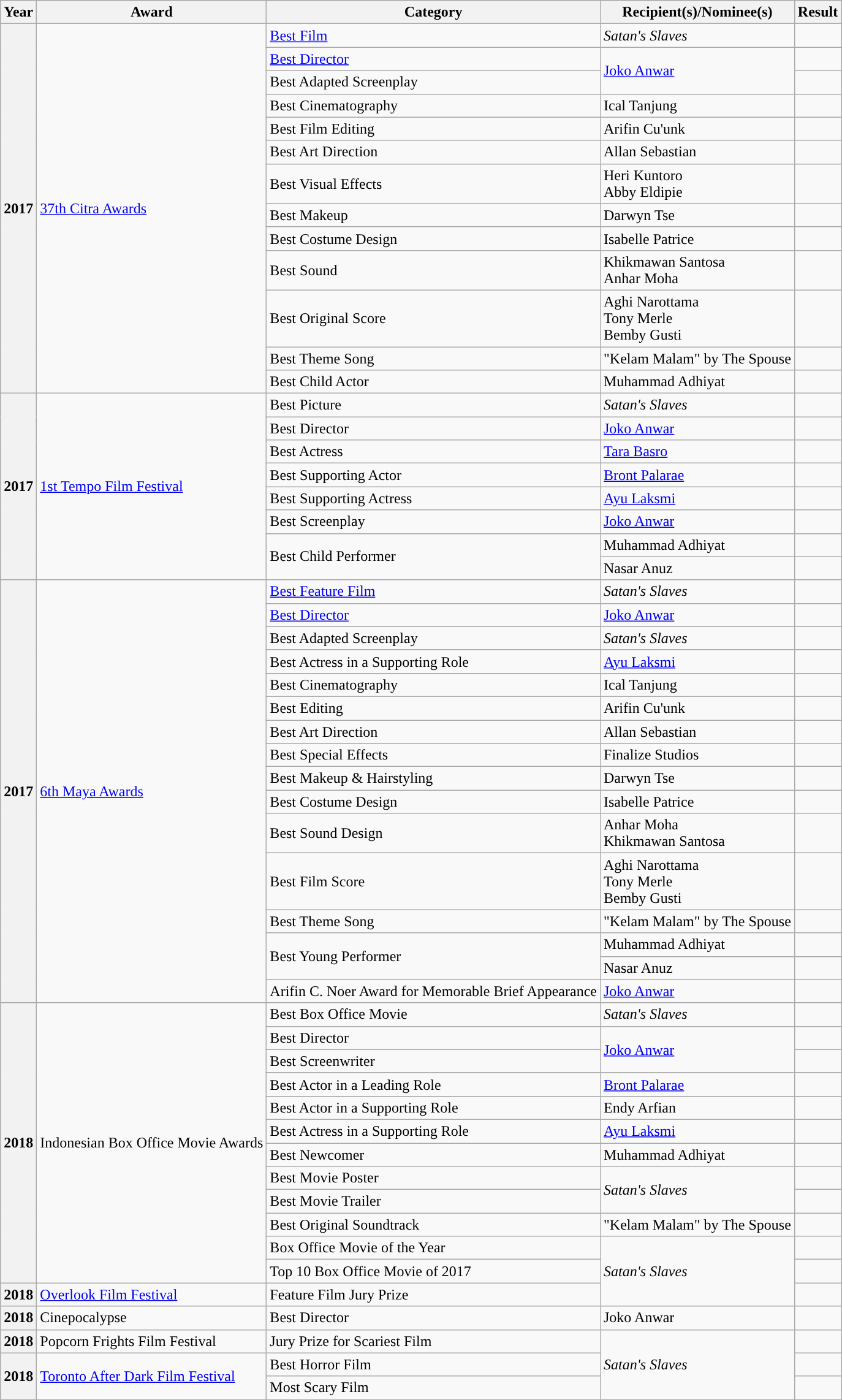<table class="wikitable plainrowheaders sortable">
<tr>
<th>Year</th>
<th>Award</th>
<th>Category</th>
<th>Recipient(s)/Nominee(s)</th>
<th>Result</th>
</tr>
<tr>
<th rowspan="13">2017</th>
<td rowspan="13" scope="row"><a href='#'>37th Citra Awards</a></td>
<td><a href='#'>Best Film</a></td>
<td><em>Satan's Slaves</em></td>
<td></td>
</tr>
<tr>
<td><a href='#'>Best Director</a></td>
<td rowspan="2"><a href='#'>Joko Anwar</a></td>
<td></td>
</tr>
<tr>
<td>Best Adapted Screenplay</td>
<td></td>
</tr>
<tr>
<td>Best Cinematography</td>
<td>Ical Tanjung</td>
<td></td>
</tr>
<tr>
<td>Best Film Editing</td>
<td>Arifin Cu'unk</td>
<td></td>
</tr>
<tr>
<td>Best Art Direction</td>
<td>Allan Sebastian</td>
<td></td>
</tr>
<tr>
<td>Best Visual Effects</td>
<td>Heri Kuntoro<br>Abby Eldipie</td>
<td></td>
</tr>
<tr>
<td>Best Makeup</td>
<td>Darwyn Tse</td>
<td></td>
</tr>
<tr>
<td>Best Costume Design</td>
<td>Isabelle Patrice</td>
<td></td>
</tr>
<tr>
<td>Best Sound</td>
<td>Khikmawan Santosa<br>Anhar Moha</td>
<td></td>
</tr>
<tr>
<td>Best Original Score</td>
<td>Aghi Narottama<br>Tony Merle<br>Bemby Gusti</td>
<td></td>
</tr>
<tr>
<td>Best Theme Song</td>
<td>"Kelam Malam" by The Spouse</td>
<td></td>
</tr>
<tr>
<td>Best Child Actor</td>
<td>Muhammad Adhiyat</td>
<td></td>
</tr>
<tr>
<th rowspan="8">2017</th>
<td rowspan="8"><a href='#'>1st Tempo Film Festival</a></td>
<td>Best Picture</td>
<td><em>Satan's Slaves</em></td>
<td></td>
</tr>
<tr>
<td>Best Director</td>
<td><a href='#'>Joko Anwar</a></td>
<td></td>
</tr>
<tr>
<td>Best Actress</td>
<td><a href='#'>Tara Basro</a></td>
<td></td>
</tr>
<tr>
<td>Best Supporting Actor</td>
<td><a href='#'>Bront Palarae</a></td>
<td></td>
</tr>
<tr>
<td>Best Supporting Actress</td>
<td><a href='#'>Ayu Laksmi</a></td>
<td></td>
</tr>
<tr>
<td>Best Screenplay</td>
<td><a href='#'>Joko Anwar</a></td>
<td></td>
</tr>
<tr>
<td rowspan="2">Best Child Performer</td>
<td>Muhammad Adhiyat</td>
<td></td>
</tr>
<tr>
<td>Nasar Anuz</td>
<td></td>
</tr>
<tr>
<th rowspan="16">2017</th>
<td rowspan="16" scope="row"><a href='#'>6th Maya Awards</a></td>
<td><a href='#'>Best Feature Film</a></td>
<td><em>Satan's Slaves</em></td>
<td></td>
</tr>
<tr>
<td><a href='#'>Best Director</a></td>
<td><a href='#'>Joko Anwar</a></td>
<td></td>
</tr>
<tr>
<td>Best Adapted Screenplay</td>
<td><em>Satan's Slaves</em></td>
<td></td>
</tr>
<tr>
<td>Best Actress in a Supporting Role</td>
<td><a href='#'>Ayu Laksmi</a></td>
<td></td>
</tr>
<tr>
<td>Best Cinematography</td>
<td>Ical Tanjung</td>
<td></td>
</tr>
<tr>
<td>Best Editing</td>
<td>Arifin Cu'unk</td>
<td></td>
</tr>
<tr>
<td>Best Art Direction</td>
<td>Allan Sebastian</td>
<td></td>
</tr>
<tr>
<td>Best Special Effects</td>
<td>Finalize Studios</td>
<td></td>
</tr>
<tr>
<td>Best Makeup & Hairstyling</td>
<td>Darwyn Tse</td>
<td></td>
</tr>
<tr>
<td>Best Costume Design</td>
<td>Isabelle Patrice</td>
<td></td>
</tr>
<tr>
<td>Best Sound Design</td>
<td>Anhar Moha<br>Khikmawan Santosa</td>
<td></td>
</tr>
<tr>
<td>Best Film Score</td>
<td>Aghi Narottama<br>Tony Merle<br>Bemby Gusti</td>
<td></td>
</tr>
<tr>
<td>Best Theme Song</td>
<td>"Kelam Malam" by The Spouse</td>
<td></td>
</tr>
<tr>
<td rowspan="2">Best Young Performer</td>
<td>Muhammad Adhiyat</td>
<td></td>
</tr>
<tr>
<td>Nasar Anuz</td>
<td></td>
</tr>
<tr>
<td>Arifin C. Noer Award for Memorable Brief Appearance</td>
<td><a href='#'>Joko Anwar</a></td>
<td></td>
</tr>
<tr>
<th rowspan="12">2018</th>
<td scope="row" rowspan="12">Indonesian Box Office Movie Awards</td>
<td>Best Box Office Movie</td>
<td><em>Satan's Slaves</em></td>
<td></td>
</tr>
<tr>
<td>Best Director</td>
<td rowspan="2"><a href='#'>Joko Anwar</a></td>
<td></td>
</tr>
<tr>
<td>Best Screenwriter</td>
<td></td>
</tr>
<tr>
<td>Best Actor in a Leading Role</td>
<td><a href='#'>Bront Palarae</a></td>
<td></td>
</tr>
<tr>
<td>Best Actor in a Supporting Role</td>
<td>Endy Arfian</td>
<td></td>
</tr>
<tr>
<td>Best Actress in a Supporting Role</td>
<td><a href='#'>Ayu Laksmi</a></td>
<td></td>
</tr>
<tr>
<td>Best Newcomer</td>
<td>Muhammad Adhiyat</td>
<td></td>
</tr>
<tr>
<td>Best Movie Poster</td>
<td rowspan="2"><em>Satan's Slaves</em></td>
<td></td>
</tr>
<tr>
<td>Best Movie Trailer</td>
<td></td>
</tr>
<tr>
<td>Best Original Soundtrack</td>
<td>"Kelam Malam" by The Spouse</td>
<td></td>
</tr>
<tr>
<td>Box Office Movie of the Year</td>
<td rowspan="3"><em>Satan's Slaves</em></td>
<td></td>
</tr>
<tr>
<td>Top 10 Box Office Movie of 2017</td>
<td></td>
</tr>
<tr>
<th>2018</th>
<td><a href='#'>Overlook Film Festival</a></td>
<td>Feature Film Jury Prize</td>
<td></td>
</tr>
<tr>
<th>2018</th>
<td>Cinepocalypse</td>
<td>Best Director</td>
<td>Joko Anwar</td>
<td></td>
</tr>
<tr>
<th>2018</th>
<td>Popcorn Frights Film Festival</td>
<td>Jury Prize for Scariest Film</td>
<td rowspan="3"><em>Satan's Slaves</em></td>
<td></td>
</tr>
<tr>
<th rowspan="2">2018</th>
<td scope="row" rowspan="2"><a href='#'>Toronto After Dark Film Festival</a></td>
<td>Best Horror Film</td>
<td></td>
</tr>
<tr>
<td>Most Scary Film</td>
<td></td>
</tr>
</table>
